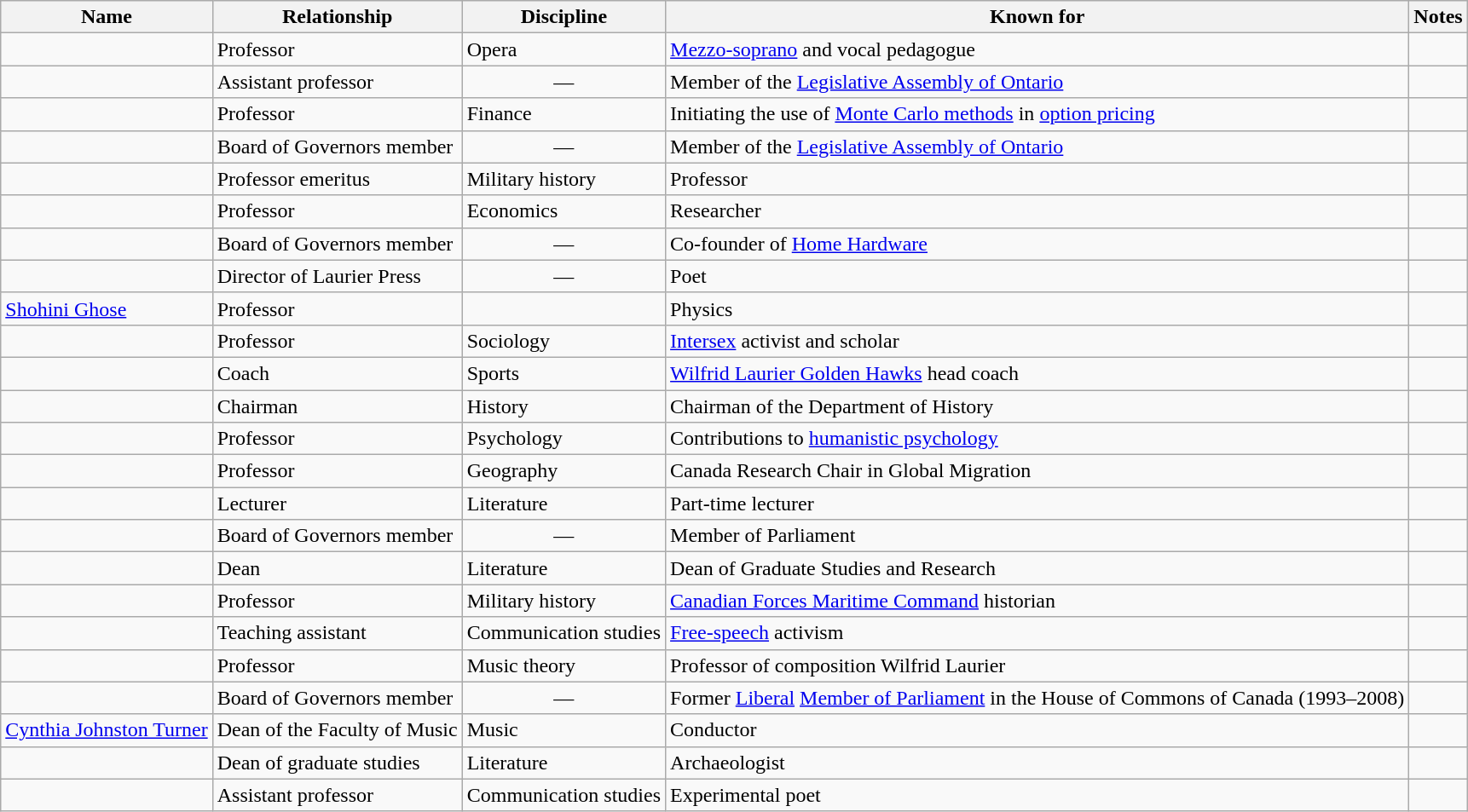<table class="wikitable sortable" border="1">
<tr>
<th>Name</th>
<th>Relationship</th>
<th>Discipline</th>
<th class="unsortable">Known for</th>
<th class="unsortable">Notes</th>
</tr>
<tr>
<td></td>
<td>Professor</td>
<td>Opera</td>
<td><a href='#'>Mezzo-soprano</a> and vocal pedagogue</td>
<td align="center"></td>
</tr>
<tr>
<td></td>
<td>Assistant professor</td>
<td align="center">—</td>
<td>Member of the <a href='#'>Legislative Assembly of Ontario</a></td>
<td align="center"></td>
</tr>
<tr>
<td></td>
<td>Professor</td>
<td>Finance</td>
<td>Initiating the use of <a href='#'>Monte Carlo methods</a> in <a href='#'>option pricing</a></td>
<td align="center"></td>
</tr>
<tr>
<td></td>
<td>Board of Governors member</td>
<td align="center">—</td>
<td>Member of the <a href='#'>Legislative Assembly of Ontario</a></td>
<td align="center"></td>
</tr>
<tr>
<td></td>
<td>Professor emeritus</td>
<td>Military history</td>
<td>Professor</td>
<td align="center"></td>
</tr>
<tr>
<td></td>
<td>Professor</td>
<td>Economics</td>
<td>Researcher</td>
<td align="center"></td>
</tr>
<tr>
<td></td>
<td>Board of Governors member</td>
<td align="center">—</td>
<td>Co-founder of <a href='#'>Home Hardware</a></td>
<td align="center"></td>
</tr>
<tr>
<td></td>
<td>Director of Laurier Press</td>
<td align="center">—</td>
<td>Poet</td>
<td align="center"></td>
</tr>
<tr>
<td><a href='#'>Shohini Ghose</a></td>
<td>Professor</td>
<td></td>
<td>Physics</td>
<td align="center"></td>
</tr>
<tr>
<td></td>
<td>Professor</td>
<td>Sociology</td>
<td><a href='#'>Intersex</a> activist and scholar</td>
<td align="center"></td>
</tr>
<tr>
<td></td>
<td>Coach</td>
<td>Sports</td>
<td><a href='#'>Wilfrid Laurier Golden Hawks</a> head coach</td>
<td align="center"></td>
</tr>
<tr>
<td></td>
<td>Chairman</td>
<td>History</td>
<td>Chairman of the Department of History</td>
<td align="center"></td>
</tr>
<tr>
<td></td>
<td>Professor</td>
<td>Psychology</td>
<td>Contributions to <a href='#'>humanistic psychology</a></td>
<td align="center"></td>
</tr>
<tr>
<td></td>
<td>Professor</td>
<td>Geography</td>
<td>Canada Research Chair in Global Migration</td>
<td align="center"></td>
</tr>
<tr>
<td></td>
<td>Lecturer</td>
<td>Literature</td>
<td>Part-time lecturer</td>
<td align="center"></td>
</tr>
<tr>
<td></td>
<td>Board of Governors member</td>
<td align="center">—</td>
<td>Member of Parliament</td>
<td align="center"></td>
</tr>
<tr>
<td></td>
<td>Dean</td>
<td>Literature</td>
<td>Dean of Graduate Studies and Research</td>
<td align="center"></td>
</tr>
<tr>
<td></td>
<td>Professor</td>
<td>Military history</td>
<td><a href='#'>Canadian Forces Maritime Command</a> historian</td>
<td align="center"></td>
</tr>
<tr>
<td></td>
<td>Teaching assistant</td>
<td>Communication studies</td>
<td><a href='#'>Free-speech</a> activism</td>
<td align="center"></td>
</tr>
<tr>
<td></td>
<td>Professor</td>
<td>Music theory</td>
<td>Professor of composition Wilfrid Laurier</td>
<td align="center"></td>
</tr>
<tr>
<td></td>
<td>Board of Governors member</td>
<td align="center">—</td>
<td>Former <a href='#'>Liberal</a> <a href='#'>Member of Parliament</a> in the House of Commons of Canada (1993–2008)</td>
<td align="center"></td>
</tr>
<tr>
<td><a href='#'>Cynthia Johnston Turner</a></td>
<td>Dean of the Faculty of Music</td>
<td>Music</td>
<td>Conductor</td>
<td></td>
</tr>
<tr>
<td></td>
<td>Dean of graduate studies</td>
<td>Literature</td>
<td>Archaeologist</td>
<td align="center"></td>
</tr>
<tr>
<td></td>
<td>Assistant professor</td>
<td>Communication studies</td>
<td>Experimental poet</td>
<td align="center"></td>
</tr>
</table>
